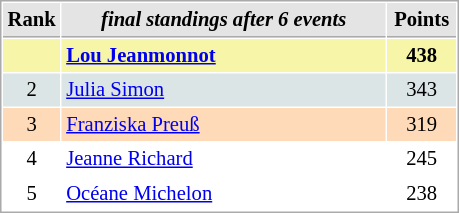<table cellspacing="1" cellpadding="3" style="border:1px solid #AAAAAA;font-size:86%">
<tr style="background-color: #E4E4E4;">
<th style="border-bottom:1px solid #AAAAAA; width: 10px;">Rank</th>
<th style="border-bottom:1px solid #AAAAAA; width: 210px;"><em>final standings after 6 events</em></th>
<th style="border-bottom:1px solid #AAAAAA; width: 40px;">Points</th>
</tr>
<tr style="background:#f7f6a8;">
<td align=center></td>
<td> <strong><a href='#'>Lou Jeanmonnot</a></strong></td>
<td align=center><strong>438</strong></td>
</tr>
<tr style="background:#dce5e5;">
<td align=center>2</td>
<td> <a href='#'>Julia Simon</a></td>
<td align=center>343</td>
</tr>
<tr style="background:#ffdab9;">
<td align=center>3</td>
<td> <a href='#'>Franziska Preuß</a></td>
<td align=center>319</td>
</tr>
<tr>
<td align=center>4</td>
<td> <a href='#'>Jeanne Richard</a></td>
<td align=center>245</td>
</tr>
<tr>
<td align=center>5</td>
<td> <a href='#'>Océane Michelon</a></td>
<td align=center>238</td>
</tr>
</table>
